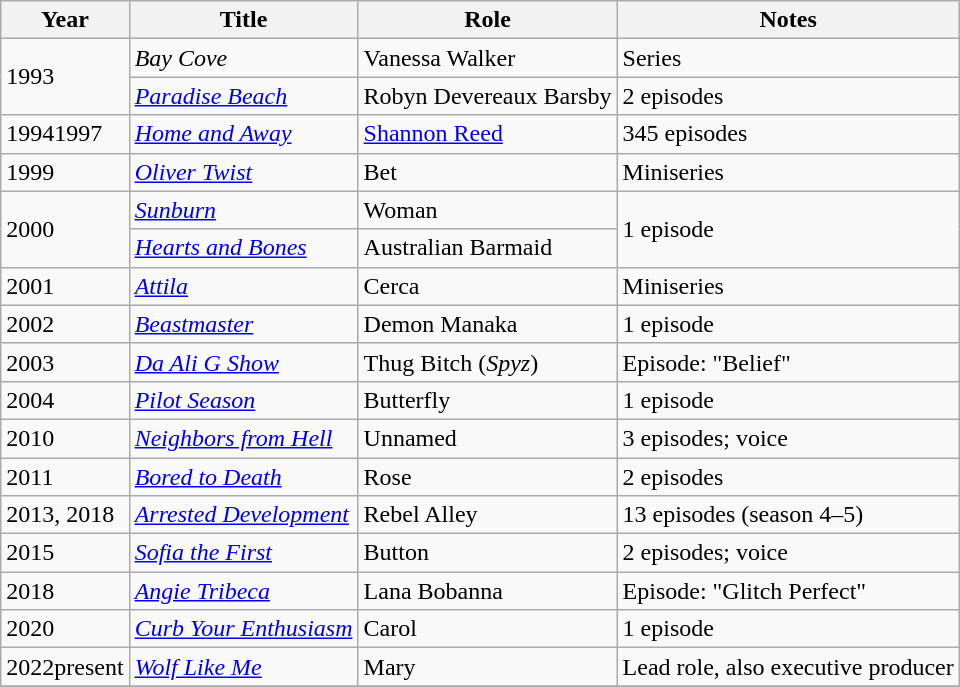<table class="wikitable sortable">
<tr>
<th>Year</th>
<th>Title</th>
<th>Role</th>
<th class="unsortable">Notes</th>
</tr>
<tr>
<td rowspan="2">1993</td>
<td><em>Bay Cove</em></td>
<td>Vanessa Walker</td>
<td>Series</td>
</tr>
<tr>
<td><em><a href='#'>Paradise Beach</a></em></td>
<td>Robyn Devereaux Barsby</td>
<td>2 episodes</td>
</tr>
<tr>
<td>19941997</td>
<td><em><a href='#'>Home and Away</a></em></td>
<td><a href='#'>Shannon Reed</a></td>
<td>345 episodes</td>
</tr>
<tr>
<td>1999</td>
<td><em><a href='#'>Oliver Twist</a></em></td>
<td>Bet</td>
<td>Miniseries</td>
</tr>
<tr>
<td rowspan="2">2000</td>
<td><em><a href='#'>Sunburn</a></em></td>
<td>Woman</td>
<td rowspan="2">1 episode</td>
</tr>
<tr>
<td><em><a href='#'>Hearts and Bones</a></em></td>
<td>Australian Barmaid</td>
</tr>
<tr>
<td>2001</td>
<td><em><a href='#'>Attila</a></em></td>
<td>Cerca</td>
<td>Miniseries</td>
</tr>
<tr>
<td>2002</td>
<td><em><a href='#'>Beastmaster</a></em></td>
<td>Demon Manaka</td>
<td>1 episode</td>
</tr>
<tr>
<td>2003</td>
<td><em><a href='#'>Da Ali G Show</a></em></td>
<td>Thug Bitch (<em>Spyz</em>)</td>
<td>Episode: "Belief"</td>
</tr>
<tr>
<td>2004</td>
<td><em><a href='#'>Pilot Season</a></em></td>
<td>Butterfly</td>
<td>1 episode</td>
</tr>
<tr>
<td>2010</td>
<td><em><a href='#'>Neighbors from Hell</a></em></td>
<td>Unnamed</td>
<td>3 episodes; voice</td>
</tr>
<tr>
<td>2011</td>
<td><em><a href='#'>Bored to Death</a></em></td>
<td>Rose</td>
<td>2 episodes</td>
</tr>
<tr>
<td>2013, 2018</td>
<td><em><a href='#'>Arrested Development</a></em></td>
<td>Rebel Alley</td>
<td>13 episodes (season 4–5)</td>
</tr>
<tr>
<td>2015</td>
<td><em><a href='#'>Sofia the First</a></em></td>
<td>Button</td>
<td>2 episodes; voice</td>
</tr>
<tr>
<td>2018</td>
<td><em><a href='#'>Angie Tribeca</a></em></td>
<td>Lana Bobanna</td>
<td>Episode: "Glitch Perfect"</td>
</tr>
<tr>
<td>2020</td>
<td><em><a href='#'>Curb Your Enthusiasm</a></em></td>
<td>Carol</td>
<td>1 episode</td>
</tr>
<tr>
<td>2022present</td>
<td><em><a href='#'>Wolf Like Me</a></em></td>
<td>Mary</td>
<td>Lead role, also executive producer</td>
</tr>
<tr>
</tr>
</table>
